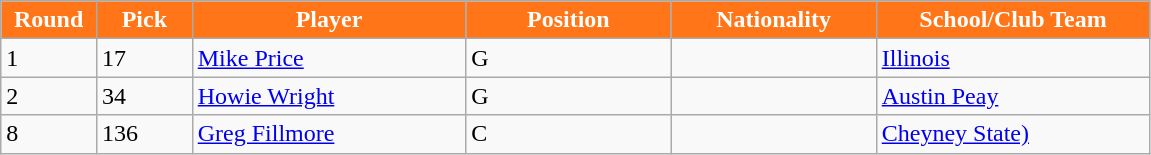<table class="wikitable sortable sortable">
<tr>
<th style="background:#FF7518;color:#FFFFFF;" width="7%">Round</th>
<th style="background:#FF7518;color:#FFFFFF;" width="7%">Pick</th>
<th style="background:#FF7518;color:#FFFFFF;" width="20%">Player</th>
<th style="background:#FF7518;color:#FFFFFF;" width="15%">Position</th>
<th style="background:#FF7518;color:#FFFFFF;" width="15%">Nationality</th>
<th style="background:#FF7518;color:#FFFFFF;" width="20%">School/Club Team</th>
</tr>
<tr>
<td>1</td>
<td>17</td>
<td><a href='#'>Mike Price</a></td>
<td>G</td>
<td></td>
<td><a href='#'>Illinois</a></td>
</tr>
<tr>
<td>2</td>
<td>34</td>
<td><a href='#'>Howie Wright</a></td>
<td>G</td>
<td></td>
<td><a href='#'>Austin Peay</a></td>
</tr>
<tr>
<td>8</td>
<td>136</td>
<td><a href='#'>Greg Fillmore</a></td>
<td>C</td>
<td></td>
<td><a href='#'>Cheyney State)</a></td>
</tr>
</table>
